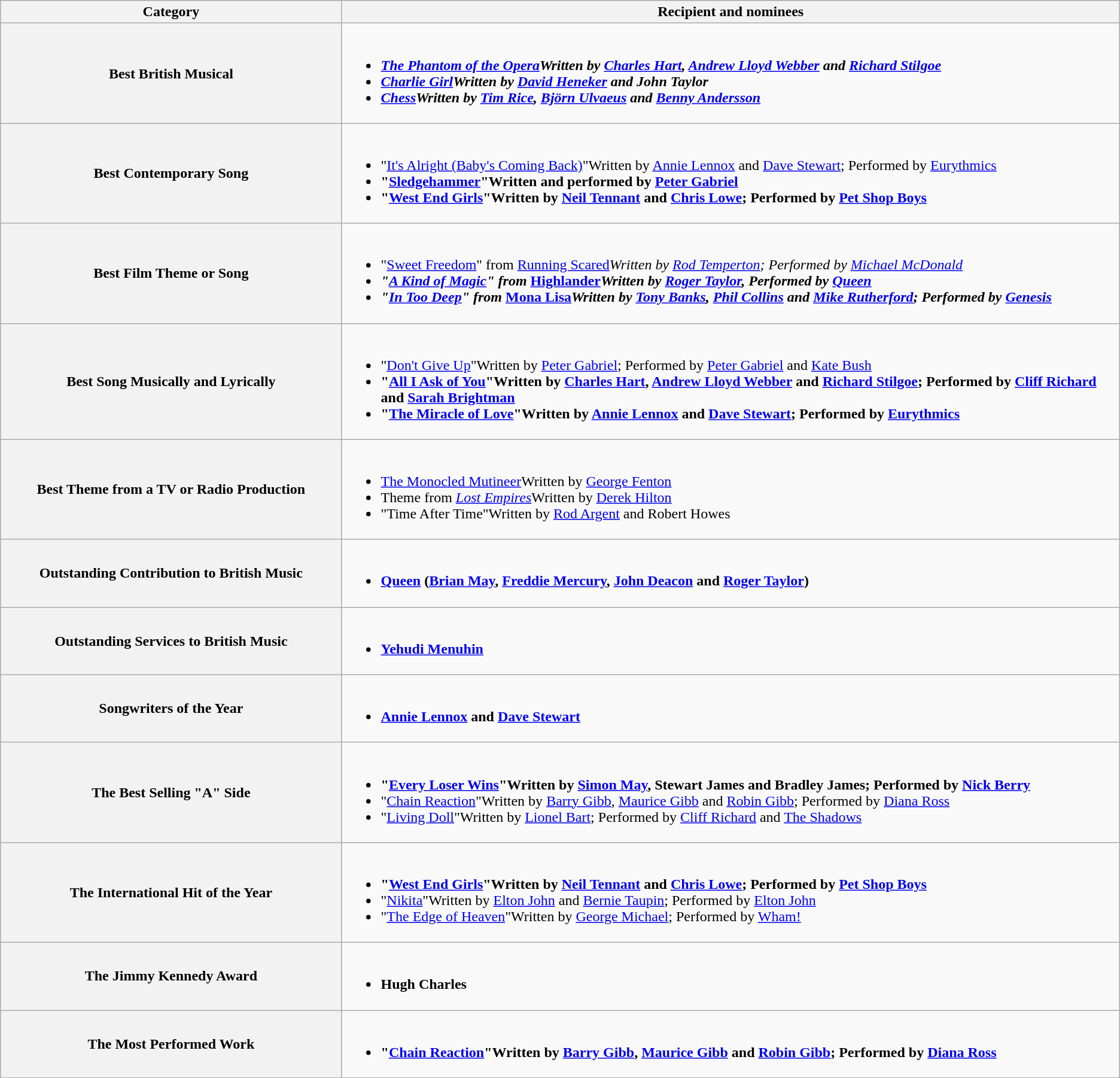<table class="wikitable">
<tr>
<th width="25%">Category</th>
<th width="57%">Recipient and nominees</th>
</tr>
<tr>
<th scope="row">Best British Musical</th>
<td><br><ul><li><strong><em><a href='#'>The Phantom of the Opera</a><em>Written by <a href='#'>Charles Hart</a>, <a href='#'>Andrew Lloyd Webber</a> and <a href='#'>Richard Stilgoe</a><strong></li><li></em><a href='#'>Charlie Girl</a><em>Written by <a href='#'>David Heneker</a> and John Taylor</li><li></em><a href='#'>Chess</a><em>Written by <a href='#'>Tim Rice</a>, <a href='#'>Björn Ulvaeus</a> and <a href='#'>Benny Andersson</a></li></ul></td>
</tr>
<tr>
<th scope="row">Best Contemporary Song</th>
<td><br><ul><li></strong>"<a href='#'>It's Alright (Baby's Coming Back)</a>"Written by <a href='#'>Annie Lennox</a> and <a href='#'>Dave Stewart</a>; Performed by <a href='#'>Eurythmics</a><strong></li><li>"<a href='#'>Sledgehammer</a>"Written and performed by <a href='#'>Peter Gabriel</a></li><li>"<a href='#'>West End Girls</a>"Written by <a href='#'>Neil Tennant</a> and <a href='#'>Chris Lowe</a>; Performed by <a href='#'>Pet Shop Boys</a></li></ul></td>
</tr>
<tr>
<th scope="row">Best Film Theme or Song</th>
<td><br><ul><li></strong>"<a href='#'>Sweet Freedom</a>" from </em><a href='#'>Running Scared</a><em>Written by <a href='#'>Rod Temperton</a>; Performed by <a href='#'>Michael McDonald</a><strong></li><li>"<a href='#'>A Kind of Magic</a>" from </em><a href='#'>Highlander</a><em>Written by <a href='#'>Roger Taylor</a>, Performed by <a href='#'>Queen</a></li><li>"<a href='#'>In Too Deep</a>" from </em><a href='#'>Mona Lisa</a><em>Written by <a href='#'>Tony Banks</a>, <a href='#'>Phil Collins</a> and <a href='#'>Mike Rutherford</a>; Performed by <a href='#'>Genesis</a></li></ul></td>
</tr>
<tr>
<th scope="row">Best Song Musically and Lyrically</th>
<td><br><ul><li></strong>"<a href='#'>Don't Give Up</a>"Written by <a href='#'>Peter Gabriel</a>; Performed by <a href='#'>Peter Gabriel</a> and <a href='#'>Kate Bush</a><strong></li><li>"<a href='#'>All I Ask of You</a>"Written by <a href='#'>Charles Hart</a>, <a href='#'>Andrew Lloyd Webber</a> and <a href='#'>Richard Stilgoe</a>; Performed by <a href='#'>Cliff Richard</a> and <a href='#'>Sarah Brightman</a></li><li>"<a href='#'>The Miracle of Love</a>"Written by <a href='#'>Annie Lennox</a> and <a href='#'>Dave Stewart</a>; Performed by <a href='#'>Eurythmics</a></li></ul></td>
</tr>
<tr>
<th scope="row">Best Theme from a TV or Radio Production</th>
<td><br><ul><li></em></strong><a href='#'>The Monocled Mutineer</a></em>Written by <a href='#'>George Fenton</a></strong></li><li>Theme from <em><a href='#'>Lost Empires</a></em>Written by <a href='#'>Derek Hilton</a></li><li>"Time After Time"Written by <a href='#'>Rod Argent</a> and Robert Howes</li></ul></td>
</tr>
<tr>
<th scope="row">Outstanding Contribution to British Music</th>
<td><br><ul><li><strong><a href='#'>Queen</a> (<a href='#'>Brian May</a>, <a href='#'>Freddie Mercury</a>, <a href='#'>John Deacon</a> and <a href='#'>Roger Taylor</a>)</strong></li></ul></td>
</tr>
<tr>
<th scope="row">Outstanding Services to British Music</th>
<td><br><ul><li><strong><a href='#'>Yehudi Menuhin</a></strong></li></ul></td>
</tr>
<tr>
<th scope="row">Songwriters of the Year</th>
<td><br><ul><li><strong><a href='#'>Annie Lennox</a> and <a href='#'>Dave Stewart</a></strong></li></ul></td>
</tr>
<tr>
<th scope="row">The Best Selling "A" Side</th>
<td><br><ul><li><strong>"<a href='#'>Every Loser Wins</a>"Written by <a href='#'>Simon May</a>, Stewart James and Bradley James; Performed by <a href='#'>Nick Berry</a></strong></li><li>"<a href='#'>Chain Reaction</a>"Written by <a href='#'>Barry Gibb</a>, <a href='#'>Maurice Gibb</a> and <a href='#'>Robin Gibb</a>; Performed by <a href='#'>Diana Ross</a></li><li>"<a href='#'>Living Doll</a>"Written by <a href='#'>Lionel Bart</a>; Performed by <a href='#'>Cliff Richard</a> and <a href='#'>The Shadows</a></li></ul></td>
</tr>
<tr>
<th scope="row">The International Hit of the Year</th>
<td><br><ul><li><strong>"<a href='#'>West End Girls</a>"Written by <a href='#'>Neil Tennant</a> and <a href='#'>Chris Lowe</a>; Performed by <a href='#'>Pet Shop Boys</a></strong></li><li>"<a href='#'>Nikita</a>"Written by <a href='#'>Elton John</a> and <a href='#'>Bernie Taupin</a>; Performed by <a href='#'>Elton John</a></li><li>"<a href='#'>The Edge of Heaven</a>"Written by <a href='#'>George Michael</a>; Performed by <a href='#'>Wham!</a></li></ul></td>
</tr>
<tr>
<th scope="row">The Jimmy Kennedy Award</th>
<td><br><ul><li><strong>Hugh Charles</strong></li></ul></td>
</tr>
<tr>
<th scope="row">The Most Performed Work</th>
<td><br><ul><li><strong>"<a href='#'>Chain Reaction</a>"Written by <a href='#'>Barry Gibb</a>, <a href='#'>Maurice Gibb</a> and <a href='#'>Robin Gibb</a>; Performed by <a href='#'>Diana Ross</a></strong></li></ul></td>
</tr>
<tr>
</tr>
</table>
